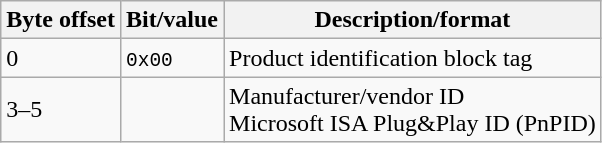<table class=wikitable>
<tr>
<th>Byte offset</th>
<th>Bit/value</th>
<th>Description/format</th>
</tr>
<tr>
<td>0</td>
<td><code>0x00</code></td>
<td>Product identification block tag</td>
</tr>
<tr>
<td>3–5</td>
<td></td>
<td>Manufacturer/vendor ID <br>Microsoft ISA Plug&Play ID (PnPID)</td>
</tr>
</table>
